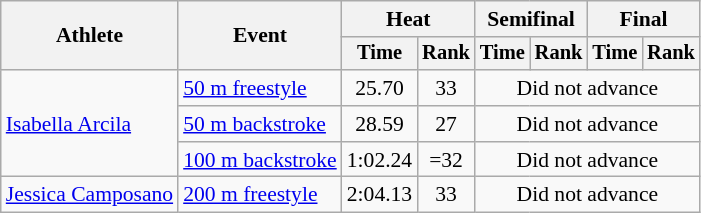<table class=wikitable style="font-size:90%">
<tr>
<th rowspan="2">Athlete</th>
<th rowspan="2">Event</th>
<th colspan="2">Heat</th>
<th colspan="2">Semifinal</th>
<th colspan="2">Final</th>
</tr>
<tr style="font-size:95%">
<th>Time</th>
<th>Rank</th>
<th>Time</th>
<th>Rank</th>
<th>Time</th>
<th>Rank</th>
</tr>
<tr align=center>
<td align=left rowspan=3><a href='#'>Isabella Arcila</a></td>
<td align=left><a href='#'>50 m freestyle</a></td>
<td>25.70</td>
<td>33</td>
<td colspan=4>Did not advance</td>
</tr>
<tr align=center>
<td align=left><a href='#'>50 m backstroke</a></td>
<td>28.59</td>
<td>27</td>
<td colspan=4>Did not advance</td>
</tr>
<tr align=center>
<td align=left><a href='#'>100 m backstroke</a></td>
<td>1:02.24</td>
<td>=32</td>
<td colspan=4>Did not advance</td>
</tr>
<tr align=center>
<td align=left><a href='#'>Jessica Camposano</a></td>
<td align=left><a href='#'>200 m freestyle</a></td>
<td>2:04.13</td>
<td>33</td>
<td colspan=4>Did not advance</td>
</tr>
</table>
